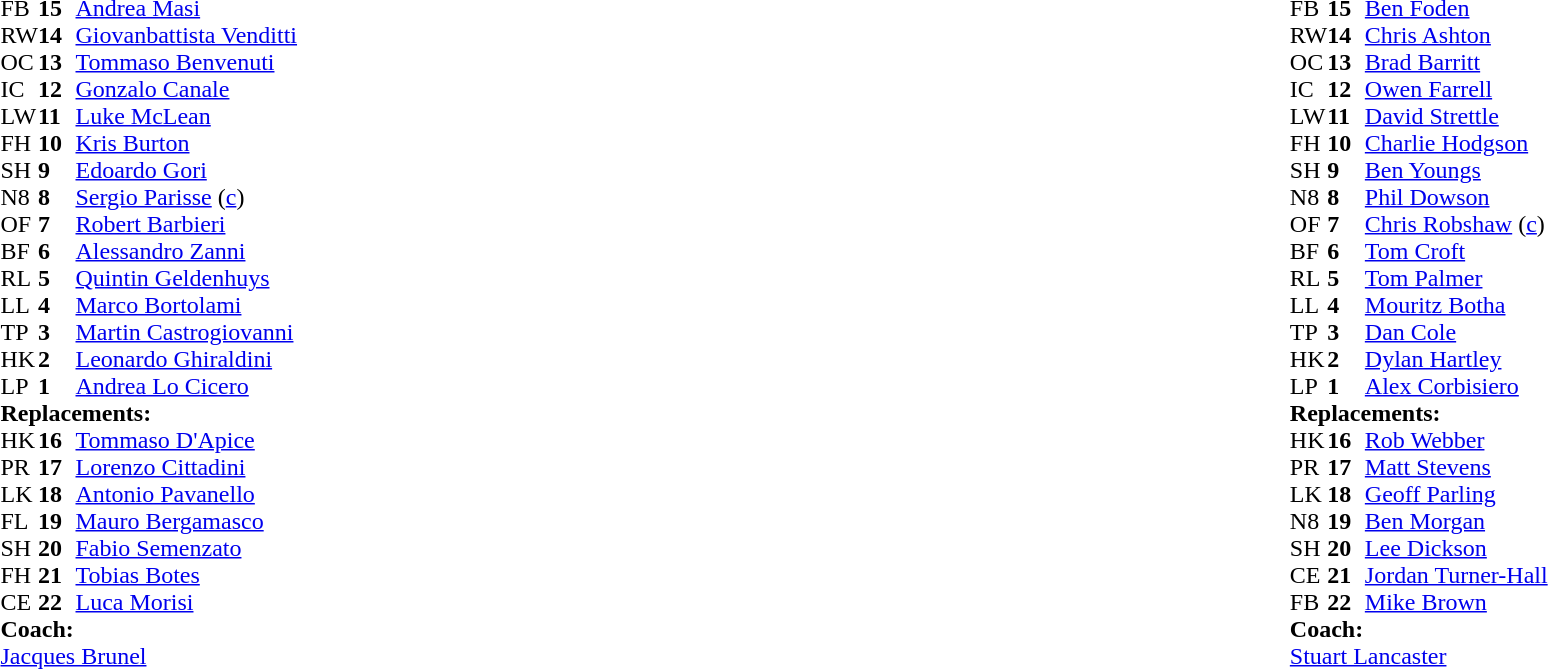<table width="100%">
<tr>
<td valign="top" width="50%"><br><table cellspacing="0" cellpadding="0">
<tr>
<th width="25"></th>
<th width="25"></th>
</tr>
<tr>
<td>FB</td>
<td><strong>15</strong></td>
<td><a href='#'>Andrea Masi</a></td>
</tr>
<tr>
<td>RW</td>
<td><strong>14</strong></td>
<td><a href='#'>Giovanbattista Venditti</a></td>
</tr>
<tr>
<td>OC</td>
<td><strong>13</strong></td>
<td><a href='#'>Tommaso Benvenuti</a></td>
</tr>
<tr>
<td>IC</td>
<td><strong>12</strong></td>
<td><a href='#'>Gonzalo Canale</a></td>
<td></td>
<td></td>
</tr>
<tr>
<td>LW</td>
<td><strong>11</strong></td>
<td><a href='#'>Luke McLean</a></td>
</tr>
<tr>
<td>FH</td>
<td><strong>10</strong></td>
<td><a href='#'>Kris Burton</a></td>
<td></td>
<td></td>
</tr>
<tr>
<td>SH</td>
<td><strong>9</strong></td>
<td><a href='#'>Edoardo Gori</a></td>
<td></td>
<td></td>
</tr>
<tr>
<td>N8</td>
<td><strong>8</strong></td>
<td><a href='#'>Sergio Parisse</a> (<a href='#'>c</a>)</td>
</tr>
<tr>
<td>OF</td>
<td><strong>7</strong></td>
<td><a href='#'>Robert Barbieri</a></td>
<td></td>
<td></td>
</tr>
<tr>
<td>BF</td>
<td><strong>6</strong></td>
<td><a href='#'>Alessandro Zanni</a></td>
</tr>
<tr>
<td>RL</td>
<td><strong>5</strong></td>
<td><a href='#'>Quintin Geldenhuys</a></td>
<td></td>
<td></td>
</tr>
<tr>
<td>LL</td>
<td><strong>4</strong></td>
<td><a href='#'>Marco Bortolami</a></td>
</tr>
<tr>
<td>TP</td>
<td><strong>3</strong></td>
<td><a href='#'>Martin Castrogiovanni</a></td>
<td></td>
<td></td>
</tr>
<tr>
<td>HK</td>
<td><strong>2</strong></td>
<td><a href='#'>Leonardo Ghiraldini</a></td>
<td></td>
<td></td>
</tr>
<tr>
<td>LP</td>
<td><strong>1</strong></td>
<td><a href='#'>Andrea Lo Cicero</a></td>
</tr>
<tr>
<td colspan=3><strong>Replacements:</strong></td>
</tr>
<tr>
<td>HK</td>
<td><strong>16</strong></td>
<td><a href='#'>Tommaso D'Apice</a></td>
<td></td>
<td></td>
</tr>
<tr>
<td>PR</td>
<td><strong>17</strong></td>
<td><a href='#'>Lorenzo Cittadini</a></td>
<td></td>
<td></td>
</tr>
<tr>
<td>LK</td>
<td><strong>18</strong></td>
<td><a href='#'>Antonio Pavanello</a></td>
<td></td>
<td></td>
</tr>
<tr>
<td>FL</td>
<td><strong>19</strong></td>
<td><a href='#'>Mauro Bergamasco</a></td>
<td></td>
<td></td>
</tr>
<tr>
<td>SH</td>
<td><strong>20</strong></td>
<td><a href='#'>Fabio Semenzato</a></td>
<td></td>
<td></td>
</tr>
<tr>
<td>FH</td>
<td><strong>21</strong></td>
<td><a href='#'>Tobias Botes</a></td>
<td></td>
<td></td>
</tr>
<tr>
<td>CE</td>
<td><strong>22</strong></td>
<td><a href='#'>Luca Morisi</a></td>
<td></td>
<td></td>
</tr>
<tr>
<td colspan="4"><strong>Coach:</strong></td>
</tr>
<tr>
<td colspan="4"> <a href='#'>Jacques Brunel</a></td>
</tr>
</table>
</td>
<td valign="top"></td>
<td valign="top" width="50%"><br><table cellspacing="0" cellpadding="0" align="center">
<tr>
<th width="25"></th>
<th width="25"></th>
</tr>
<tr>
<td>FB</td>
<td><strong>15</strong></td>
<td><a href='#'>Ben Foden</a></td>
</tr>
<tr>
<td>RW</td>
<td><strong>14</strong></td>
<td><a href='#'>Chris Ashton</a></td>
</tr>
<tr>
<td>OC</td>
<td><strong>13</strong></td>
<td><a href='#'>Brad Barritt</a></td>
</tr>
<tr>
<td>IC</td>
<td><strong>12</strong></td>
<td><a href='#'>Owen Farrell</a></td>
</tr>
<tr>
<td>LW</td>
<td><strong>11</strong></td>
<td><a href='#'>David Strettle</a></td>
</tr>
<tr>
<td>FH</td>
<td><strong>10</strong></td>
<td><a href='#'>Charlie Hodgson</a></td>
<td></td>
<td></td>
</tr>
<tr>
<td>SH</td>
<td><strong>9</strong></td>
<td><a href='#'>Ben Youngs</a></td>
<td></td>
<td></td>
</tr>
<tr>
<td>N8</td>
<td><strong>8</strong></td>
<td><a href='#'>Phil Dowson</a></td>
<td></td>
<td></td>
</tr>
<tr>
<td>OF</td>
<td><strong>7</strong></td>
<td><a href='#'>Chris Robshaw</a> (<a href='#'>c</a>)</td>
</tr>
<tr>
<td>BF</td>
<td><strong>6</strong></td>
<td><a href='#'>Tom Croft</a></td>
</tr>
<tr>
<td>RL</td>
<td><strong>5</strong></td>
<td><a href='#'>Tom Palmer</a></td>
<td></td>
<td></td>
</tr>
<tr>
<td>LL</td>
<td><strong>4</strong></td>
<td><a href='#'>Mouritz Botha</a></td>
</tr>
<tr>
<td>TP</td>
<td><strong>3</strong></td>
<td><a href='#'>Dan Cole</a></td>
<td></td>
<td></td>
</tr>
<tr>
<td>HK</td>
<td><strong>2</strong></td>
<td><a href='#'>Dylan Hartley</a></td>
<td></td>
<td></td>
</tr>
<tr>
<td>LP</td>
<td><strong>1</strong></td>
<td><a href='#'>Alex Corbisiero</a></td>
</tr>
<tr>
<td colspan=3><strong>Replacements:</strong></td>
</tr>
<tr>
<td>HK</td>
<td><strong>16</strong></td>
<td><a href='#'>Rob Webber</a></td>
<td></td>
<td></td>
</tr>
<tr>
<td>PR</td>
<td><strong>17</strong></td>
<td><a href='#'>Matt Stevens</a></td>
<td></td>
<td></td>
</tr>
<tr>
<td>LK</td>
<td><strong>18</strong></td>
<td><a href='#'>Geoff Parling</a></td>
<td></td>
<td></td>
</tr>
<tr>
<td>N8</td>
<td><strong>19</strong></td>
<td><a href='#'>Ben Morgan</a></td>
<td></td>
<td></td>
</tr>
<tr>
<td>SH</td>
<td><strong>20</strong></td>
<td><a href='#'>Lee Dickson</a></td>
<td></td>
<td></td>
</tr>
<tr>
<td>CE</td>
<td><strong>21</strong></td>
<td><a href='#'>Jordan Turner-Hall</a></td>
<td></td>
<td></td>
</tr>
<tr>
<td>FB</td>
<td><strong>22</strong></td>
<td><a href='#'>Mike Brown</a></td>
</tr>
<tr>
<td colspan="4"><strong>Coach:</strong></td>
</tr>
<tr>
<td colspan="4"> <a href='#'>Stuart Lancaster</a></td>
</tr>
</table>
</td>
</tr>
</table>
